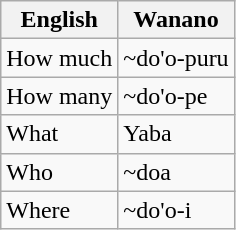<table class="wikitable">
<tr>
<th>English</th>
<th>Wanano</th>
</tr>
<tr>
<td>How much</td>
<td>~do'o-puru</td>
</tr>
<tr>
<td>How many</td>
<td>~do'o-pe</td>
</tr>
<tr>
<td>What</td>
<td>Yaba</td>
</tr>
<tr>
<td>Who</td>
<td>~doa</td>
</tr>
<tr>
<td>Where</td>
<td>~do'o-i</td>
</tr>
</table>
